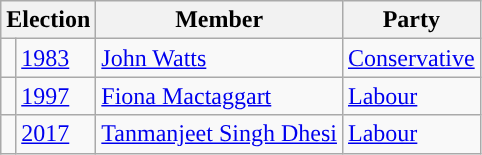<table class="wikitable">
<tr>
<th colspan="2">Election</th>
<th>Member</th>
<th>Party</th>
</tr>
<tr>
<td style="color:inherit;background-color: "></td>
<td><a href='#'>1983</a></td>
<td><a href='#'>John Watts</a></td>
<td><a href='#'>Conservative</a></td>
</tr>
<tr>
<td style="color:inherit;background-color: "></td>
<td><a href='#'>1997</a></td>
<td><a href='#'>Fiona Mactaggart</a></td>
<td><a href='#'>Labour</a></td>
</tr>
<tr>
<td style="color:inherit;background-color: "></td>
<td><a href='#'>2017</a></td>
<td><a href='#'>Tanmanjeet Singh Dhesi</a></td>
<td><a href='#'>Labour</a></td>
</tr>
</table>
